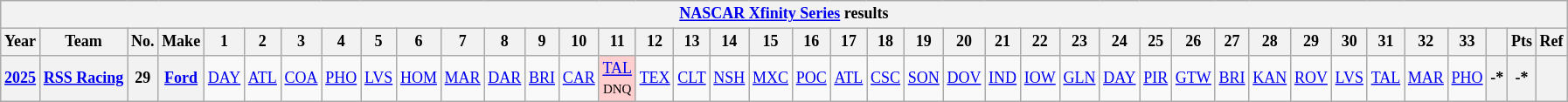<table class="wikitable" style="text-align:center; font-size:75%">
<tr>
<th colspan=42><a href='#'>NASCAR Xfinity Series</a> results</th>
</tr>
<tr>
<th>Year</th>
<th>Team</th>
<th>No.</th>
<th>Make</th>
<th>1</th>
<th>2</th>
<th>3</th>
<th>4</th>
<th>5</th>
<th>6</th>
<th>7</th>
<th>8</th>
<th>9</th>
<th>10</th>
<th>11</th>
<th>12</th>
<th>13</th>
<th>14</th>
<th>15</th>
<th>16</th>
<th>17</th>
<th>18</th>
<th>19</th>
<th>20</th>
<th>21</th>
<th>22</th>
<th>23</th>
<th>24</th>
<th>25</th>
<th>26</th>
<th>27</th>
<th>28</th>
<th>29</th>
<th>30</th>
<th>31</th>
<th>32</th>
<th>33</th>
<th></th>
<th>Pts</th>
<th>Ref</th>
</tr>
<tr>
<th><a href='#'>2025</a></th>
<th><a href='#'>RSS Racing</a></th>
<th>29</th>
<th><a href='#'>Ford</a></th>
<td><a href='#'>DAY</a></td>
<td><a href='#'>ATL</a></td>
<td><a href='#'>COA</a></td>
<td><a href='#'>PHO</a></td>
<td><a href='#'>LVS</a></td>
<td><a href='#'>HOM</a></td>
<td><a href='#'>MAR</a></td>
<td><a href='#'>DAR</a></td>
<td><a href='#'>BRI</a></td>
<td><a href='#'>CAR</a></td>
<td style="background:#FFCFCF;"><a href='#'>TAL</a><br><small>DNQ</small></td>
<td><a href='#'>TEX</a></td>
<td><a href='#'>CLT</a></td>
<td><a href='#'>NSH</a></td>
<td><a href='#'>MXC</a></td>
<td><a href='#'>POC</a></td>
<td><a href='#'>ATL</a></td>
<td><a href='#'>CSC</a></td>
<td><a href='#'>SON</a></td>
<td><a href='#'>DOV</a></td>
<td><a href='#'>IND</a></td>
<td><a href='#'>IOW</a></td>
<td><a href='#'>GLN</a></td>
<td><a href='#'>DAY</a></td>
<td><a href='#'>PIR</a></td>
<td><a href='#'>GTW</a></td>
<td><a href='#'>BRI</a></td>
<td><a href='#'>KAN</a></td>
<td><a href='#'>ROV</a></td>
<td><a href='#'>LVS</a></td>
<td><a href='#'>TAL</a></td>
<td><a href='#'>MAR</a></td>
<td><a href='#'>PHO</a></td>
<th>-*</th>
<th>-*</th>
<th></th>
</tr>
</table>
